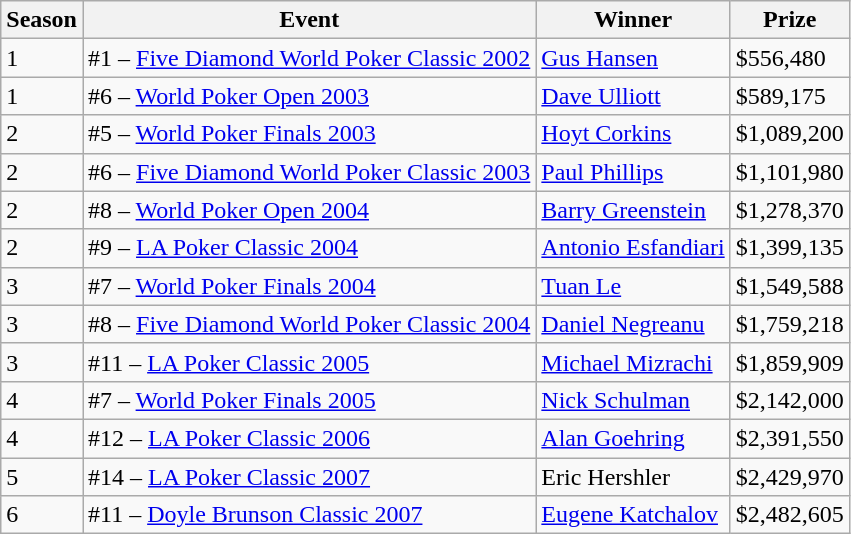<table class="wikitable">
<tr>
<th>Season</th>
<th>Event</th>
<th>Winner</th>
<th>Prize</th>
</tr>
<tr>
<td>1</td>
<td>#1 – <a href='#'>Five Diamond World Poker Classic 2002</a></td>
<td> <a href='#'>Gus Hansen</a></td>
<td>$556,480</td>
</tr>
<tr>
<td>1</td>
<td>#6 – <a href='#'>World Poker Open 2003</a></td>
<td> <a href='#'>Dave Ulliott</a></td>
<td>$589,175</td>
</tr>
<tr>
<td>2</td>
<td>#5 – <a href='#'>World Poker Finals 2003</a></td>
<td> <a href='#'>Hoyt Corkins</a></td>
<td>$1,089,200</td>
</tr>
<tr>
<td>2</td>
<td>#6 – <a href='#'>Five Diamond World Poker Classic 2003</a></td>
<td> <a href='#'>Paul Phillips</a></td>
<td>$1,101,980</td>
</tr>
<tr>
<td>2</td>
<td>#8 – <a href='#'>World Poker Open 2004</a></td>
<td> <a href='#'>Barry Greenstein</a></td>
<td>$1,278,370</td>
</tr>
<tr>
<td>2</td>
<td>#9 – <a href='#'>LA Poker Classic 2004</a></td>
<td> <a href='#'>Antonio Esfandiari</a></td>
<td>$1,399,135</td>
</tr>
<tr>
<td>3</td>
<td>#7 – <a href='#'>World Poker Finals 2004</a></td>
<td> <a href='#'>Tuan Le</a></td>
<td>$1,549,588</td>
</tr>
<tr>
<td>3</td>
<td>#8 – <a href='#'>Five Diamond World Poker Classic 2004</a></td>
<td> <a href='#'>Daniel Negreanu</a></td>
<td>$1,759,218</td>
</tr>
<tr>
<td>3</td>
<td>#11 – <a href='#'>LA Poker Classic 2005</a></td>
<td> <a href='#'>Michael Mizrachi</a></td>
<td>$1,859,909</td>
</tr>
<tr>
<td>4</td>
<td>#7 – <a href='#'>World Poker Finals 2005</a></td>
<td> <a href='#'>Nick Schulman</a></td>
<td>$2,142,000</td>
</tr>
<tr>
<td>4</td>
<td>#12 – <a href='#'>LA Poker Classic 2006</a></td>
<td> <a href='#'>Alan Goehring</a></td>
<td>$2,391,550</td>
</tr>
<tr>
<td>5</td>
<td>#14 – <a href='#'>LA Poker Classic 2007</a></td>
<td> Eric Hershler</td>
<td>$2,429,970</td>
</tr>
<tr>
<td>6</td>
<td>#11 – <a href='#'>Doyle Brunson Classic 2007</a></td>
<td> <a href='#'>Eugene Katchalov</a></td>
<td>$2,482,605</td>
</tr>
</table>
